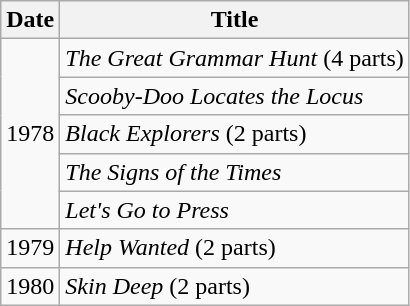<table class="wikitable sortable">
<tr>
<th>Date</th>
<th>Title</th>
</tr>
<tr>
<td rowspan=5>1978</td>
<td><em>The Great Grammar Hunt</em> (4 parts)</td>
</tr>
<tr>
<td><em>Scooby-Doo Locates the Locus</em></td>
</tr>
<tr>
<td><em>Black Explorers</em> (2 parts)</td>
</tr>
<tr>
<td><em>The Signs of the Times</em></td>
</tr>
<tr>
<td><em>Let's Go to Press</em></td>
</tr>
<tr>
<td>1979</td>
<td><em>Help Wanted</em> (2 parts)</td>
</tr>
<tr>
<td>1980</td>
<td><em>Skin Deep</em> (2 parts)</td>
</tr>
</table>
